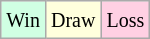<table class="wikitable">
<tr>
<td style="background:#d0ffe3;"><small>Win</small></td>
<td style="background:#ffd;"><small>Draw</small></td>
<td style="background:#ffd0e3;"><small>Loss</small></td>
</tr>
</table>
